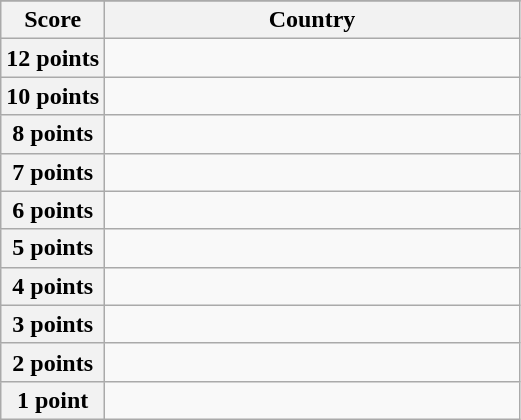<table class="wikitable">
<tr>
</tr>
<tr>
<th scope="col" width="20%">Score</th>
<th scope="col">Country</th>
</tr>
<tr>
<th scope="row">12 points</th>
<td></td>
</tr>
<tr>
<th scope="row">10 points</th>
<td></td>
</tr>
<tr>
<th scope="row">8 points</th>
<td></td>
</tr>
<tr>
<th scope="row">7 points</th>
<td></td>
</tr>
<tr>
<th scope="row">6 points</th>
<td></td>
</tr>
<tr>
<th scope="row">5 points</th>
<td></td>
</tr>
<tr>
<th scope="row">4 points</th>
<td></td>
</tr>
<tr>
<th scope="row">3 points</th>
<td></td>
</tr>
<tr>
<th scope="row">2 points</th>
<td></td>
</tr>
<tr>
<th scope="row">1 point</th>
<td></td>
</tr>
</table>
